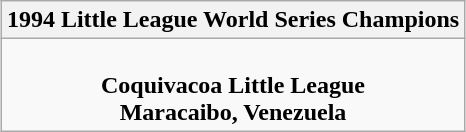<table class="wikitable" style="text-align: center; margin: 0 auto;">
<tr>
<th>1994 Little League World Series Champions</th>
</tr>
<tr>
<td><br><strong>Coquivacoa Little League</strong><br><strong>Maracaibo, Venezuela</strong><br></td>
</tr>
</table>
